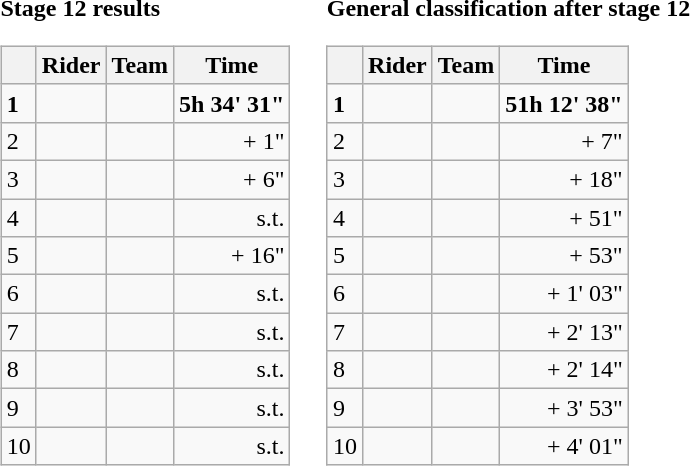<table>
<tr>
<td><strong>Stage 12 results</strong><br><table class="wikitable">
<tr>
<th></th>
<th>Rider</th>
<th>Team</th>
<th>Time</th>
</tr>
<tr>
<td><strong>1</strong></td>
<td><strong></strong></td>
<td><strong></strong></td>
<td align="right" nowrap><strong>5h 34' 31"</strong></td>
</tr>
<tr>
<td>2</td>
<td></td>
<td></td>
<td align="right">+ 1"</td>
</tr>
<tr>
<td>3</td>
<td></td>
<td></td>
<td align="right">+ 6"</td>
</tr>
<tr>
<td>4</td>
<td></td>
<td></td>
<td align="right">s.t.</td>
</tr>
<tr>
<td>5</td>
<td></td>
<td></td>
<td align="right">+ 16"</td>
</tr>
<tr>
<td>6</td>
<td> </td>
<td></td>
<td align="right">s.t.</td>
</tr>
<tr>
<td>7</td>
<td> </td>
<td></td>
<td align="right">s.t.</td>
</tr>
<tr>
<td>8</td>
<td></td>
<td></td>
<td align="right">s.t.</td>
</tr>
<tr>
<td>9</td>
<td></td>
<td></td>
<td align="right">s.t.</td>
</tr>
<tr>
<td>10</td>
<td></td>
<td></td>
<td align="right">s.t.</td>
</tr>
</table>
</td>
<td></td>
<td><strong>General classification after stage 12</strong><br><table class="wikitable">
<tr>
<th></th>
<th>Rider</th>
<th>Team</th>
<th>Time</th>
</tr>
<tr>
<td><strong>1</strong></td>
<td><strong></strong></td>
<td><strong></strong></td>
<td align="right" nowrap><strong>51h 12' 38"</strong></td>
</tr>
<tr>
<td>2</td>
<td></td>
<td></td>
<td align="right">+ 7"</td>
</tr>
<tr>
<td>3</td>
<td></td>
<td></td>
<td align="right">+ 18"</td>
</tr>
<tr>
<td>4</td>
<td></td>
<td></td>
<td align="right">+ 51"</td>
</tr>
<tr>
<td>5</td>
<td></td>
<td></td>
<td align="right">+ 53"</td>
</tr>
<tr>
<td>6</td>
<td></td>
<td></td>
<td align="right">+ 1' 03"</td>
</tr>
<tr>
<td>7</td>
<td></td>
<td></td>
<td align="right">+ 2' 13"</td>
</tr>
<tr>
<td>8</td>
<td></td>
<td></td>
<td align="right">+ 2' 14"</td>
</tr>
<tr>
<td>9</td>
<td></td>
<td></td>
<td align="right">+ 3' 53"</td>
</tr>
<tr>
<td>10</td>
<td></td>
<td></td>
<td align="right">+ 4' 01"</td>
</tr>
</table>
</td>
</tr>
</table>
